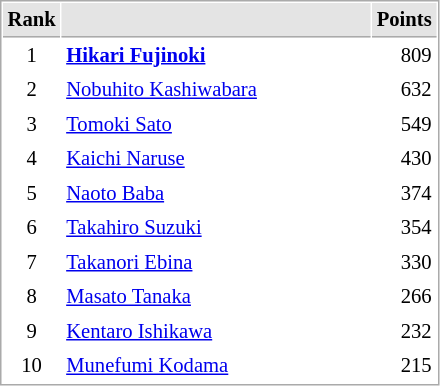<table cellspacing="1" cellpadding="3" style="border:1px solid #AAAAAA;font-size:86%">
<tr style="background-color: #E4E4E4;">
<th style="border-bottom:1px solid #AAAAAA" width=10>Rank</th>
<th style="border-bottom:1px solid #AAAAAA" width=200></th>
<th style="border-bottom:1px solid #AAAAAA" width=20 align=right>Points</th>
</tr>
<tr>
<td align=center>1</td>
<td> <strong><a href='#'>Hikari Fujinoki</a></strong></td>
<td align=right>809</td>
</tr>
<tr>
<td align=center>2</td>
<td> <a href='#'>Nobuhito Kashiwabara</a></td>
<td align=right>632</td>
</tr>
<tr>
<td align=center>3</td>
<td> <a href='#'>Tomoki Sato</a></td>
<td align=right>549</td>
</tr>
<tr>
<td align=center>4</td>
<td> <a href='#'>Kaichi Naruse</a></td>
<td align=right>430</td>
</tr>
<tr>
<td align=center>5</td>
<td> <a href='#'>Naoto Baba</a></td>
<td align=right>374</td>
</tr>
<tr>
<td align=center>6</td>
<td> <a href='#'>Takahiro Suzuki</a></td>
<td align=right>354</td>
</tr>
<tr>
<td align=center>7</td>
<td> <a href='#'>Takanori Ebina</a></td>
<td align=right>330</td>
</tr>
<tr>
<td align=center>8</td>
<td> <a href='#'>Masato Tanaka</a></td>
<td align=right>266</td>
</tr>
<tr>
<td align=center>9</td>
<td> <a href='#'>Kentaro Ishikawa</a></td>
<td align=right>232</td>
</tr>
<tr>
<td align=center>10</td>
<td> <a href='#'>Munefumi Kodama</a></td>
<td align=right>215</td>
</tr>
</table>
